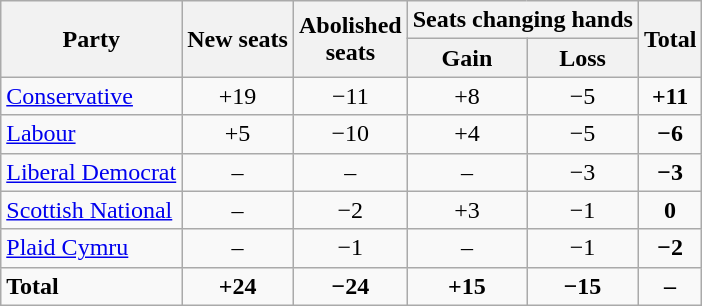<table class="wikitable">
<tr>
<th rowspan="2">Party</th>
<th rowspan="2">New seats</th>
<th rowspan="2">Abolished<br>seats</th>
<th colspan="2">Seats changing hands</th>
<th rowspan="2">Total</th>
</tr>
<tr>
<th>Gain</th>
<th>Loss</th>
</tr>
<tr>
<td><a href='#'>Conservative</a></td>
<td style="text-align:center">+19</td>
<td style="text-align:center">−11</td>
<td style="text-align:center">+8</td>
<td style="text-align:center">−5</td>
<td style="text-align:center"><strong>+11</strong></td>
</tr>
<tr>
<td><a href='#'>Labour</a></td>
<td style="text-align:center">+5</td>
<td style="text-align:center">−10</td>
<td style="text-align:center">+4</td>
<td style="text-align:center">−5</td>
<td style="text-align:center"><strong>−6</strong></td>
</tr>
<tr>
<td><a href='#'>Liberal Democrat</a></td>
<td style="text-align:center">–</td>
<td style="text-align:center">–</td>
<td style="text-align:center">–</td>
<td style="text-align:center">−3</td>
<td style="text-align:center"><strong>−3</strong></td>
</tr>
<tr>
<td><a href='#'>Scottish National</a></td>
<td style="text-align:center">–</td>
<td style="text-align:center">−2</td>
<td style="text-align:center">+3</td>
<td style="text-align:center">−1</td>
<td style="text-align:center"><strong>0</strong></td>
</tr>
<tr>
<td><a href='#'>Plaid Cymru</a></td>
<td style="text-align:center">–</td>
<td style="text-align:center">−1</td>
<td style="text-align:center">–</td>
<td style="text-align:center">−1</td>
<td style="text-align:center"><strong>−2</strong></td>
</tr>
<tr>
<td><strong>Total</strong></td>
<td style="text-align:center"><strong>+24</strong></td>
<td style="text-align:center"><strong>−24</strong></td>
<td style="text-align:center"><strong>+15</strong></td>
<td style="text-align:center"><strong>−15</strong></td>
<td style="text-align:center"><strong>–</strong></td>
</tr>
</table>
